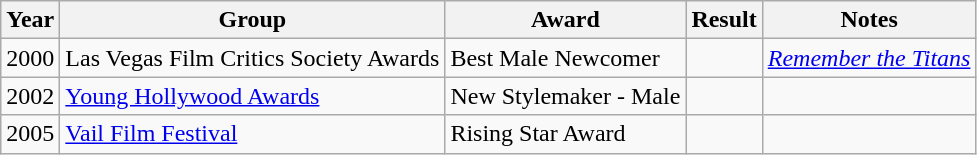<table class="wikitable">
<tr>
<th>Year</th>
<th>Group</th>
<th>Award</th>
<th>Result</th>
<th>Notes</th>
</tr>
<tr>
<td>2000</td>
<td>Las Vegas Film Critics Society Awards</td>
<td>Best Male Newcomer</td>
<td></td>
<td><em><a href='#'>Remember the Titans</a></em></td>
</tr>
<tr>
<td>2002</td>
<td><a href='#'>Young Hollywood Awards</a></td>
<td>New Stylemaker - Male</td>
<td></td>
<td></td>
</tr>
<tr>
<td>2005</td>
<td><a href='#'>Vail Film Festival</a></td>
<td>Rising Star Award</td>
<td></td>
<td></td>
</tr>
</table>
